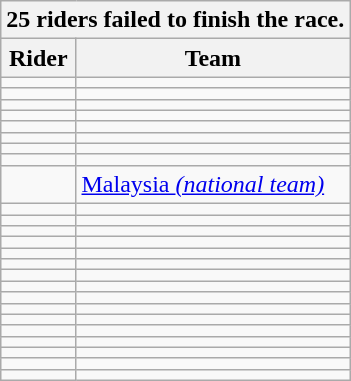<table class="collapsible collapsed wikitable">
<tr>
<th colspan=4>25 riders failed to finish the race.</th>
</tr>
<tr>
<th>Rider</th>
<th>Team</th>
</tr>
<tr>
<td></td>
<td></td>
</tr>
<tr>
<td></td>
<td></td>
</tr>
<tr>
<td></td>
<td></td>
</tr>
<tr>
<td></td>
<td></td>
</tr>
<tr>
<td></td>
<td></td>
</tr>
<tr>
<td></td>
<td></td>
</tr>
<tr>
<td></td>
<td></td>
</tr>
<tr>
<td></td>
<td></td>
</tr>
<tr>
<td></td>
<td><a href='#'>Malaysia <em>(national team)</em></a></td>
</tr>
<tr>
<td></td>
<td></td>
</tr>
<tr>
<td></td>
<td></td>
</tr>
<tr>
<td></td>
<td></td>
</tr>
<tr>
<td></td>
<td></td>
</tr>
<tr>
<td></td>
<td></td>
</tr>
<tr>
<td></td>
<td></td>
</tr>
<tr>
<td></td>
<td></td>
</tr>
<tr>
<td></td>
<td></td>
</tr>
<tr>
<td></td>
<td></td>
</tr>
<tr>
<td></td>
<td></td>
</tr>
<tr>
<td></td>
<td></td>
</tr>
<tr>
<td></td>
<td></td>
</tr>
<tr>
<td></td>
<td></td>
</tr>
<tr>
<td></td>
<td></td>
</tr>
<tr>
<td></td>
<td></td>
</tr>
<tr>
<td></td>
<td></td>
</tr>
</table>
